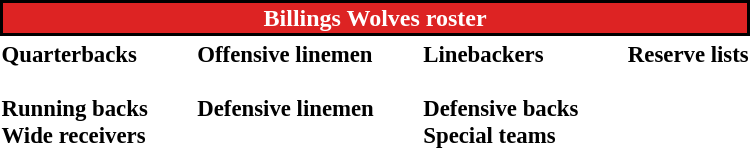<table class="toccolours" style="text-align: left;">
<tr>
<th colspan="7" style="text-align:center; background-color:#DD2323; color:white; border:2px solid black;">Billings Wolves roster</th>
</tr>
<tr>
<td style="font-size: 95%;vertical-align:top;"><strong>Quarterbacks</strong><br>
<br><strong>Running backs</strong>
<br><strong>Wide receivers</strong>




</td>
<td style="width: 25px;"></td>
<td style="font-size: 95%;vertical-align:top;"><strong>Offensive linemen</strong><br>


<br><strong>Defensive linemen</strong>






</td>
<td style="width: 25px;"></td>
<td style="font-size: 95%;vertical-align:top;"><strong>Linebackers</strong><br><br><strong>Defensive backs</strong>




<br><strong>Special teams</strong>
</td>
<td style="width: 25px;"></td>
<td style="font-size: 95%;vertical-align:top;"><strong>Reserve lists</strong><br>





<br></td>
</tr>
<tr>
</tr>
</table>
